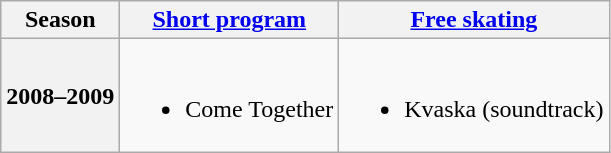<table class="wikitable" style="text-align:center">
<tr>
<th>Season</th>
<th><a href='#'>Short program</a></th>
<th><a href='#'>Free skating</a></th>
</tr>
<tr>
<th>2008–2009 <br></th>
<td><br><ul><li>Come Together <br></li></ul></td>
<td><br><ul><li>Kvaska (soundtrack) <br></li></ul></td>
</tr>
</table>
